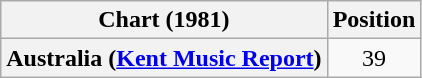<table class="wikitable sortable plainrowheaders" style="text-align:center">
<tr>
<th>Chart (1981)</th>
<th>Position</th>
</tr>
<tr>
<th scope="row">Australia (<a href='#'>Kent Music Report</a>)</th>
<td>39</td>
</tr>
</table>
